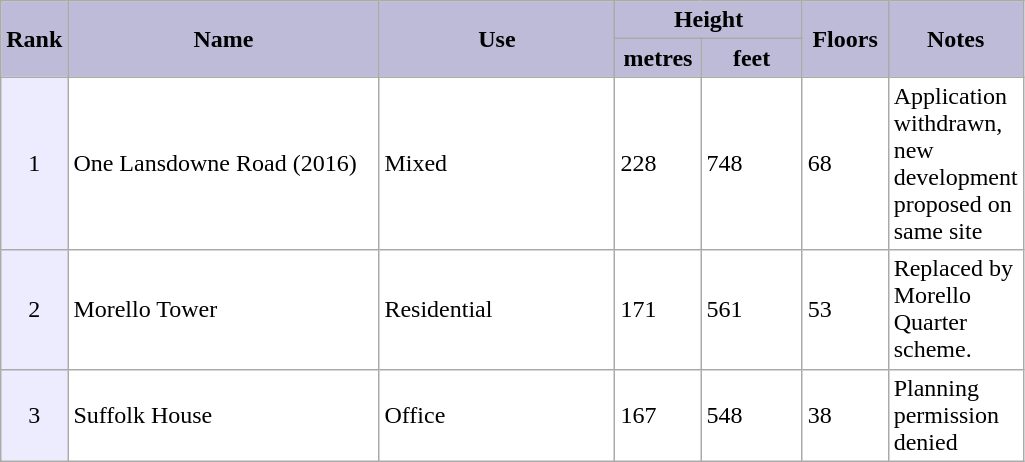<table class="wikitable" border="0" style="border: 1px solid #999; background-color:white">
<tr bgcolor=#BDBBD7>
<td rowspan=2><span><strong>Rank</strong></span></td>
<td rowspan=2 align="center" style="width:200px"><span><strong>Name</strong></span></td>
<td rowspan=2 align="center" width="150"><span><strong>Use</strong></span></td>
<td colspan=2 align="center"><span><strong>Height</strong></span></td>
<td style="width:50px" rowspan=2 align="center"><span><strong>Floors</strong></span></td>
<td rowspan=2 align="center" style="width:30px"><span><strong>Notes</strong></span></td>
</tr>
<tr bgcolor=#BDBBD7>
<td style="width:50px" align="center"><span><strong>metres</strong></span></td>
<td style="width:60px" align="center"><span><strong>feet</strong></span></td>
</tr>
<tr>
<td align="center" bgcolor="#EDECFF">1</td>
<td>One Lansdowne Road (2016)</td>
<td>Mixed</td>
<td>228</td>
<td>748</td>
<td>68</td>
<td>Application withdrawn, new development proposed on same site</td>
</tr>
<tr>
<td align="center" bgcolor="#EDECFF">2</td>
<td>Morello Tower</td>
<td>Residential</td>
<td>171</td>
<td>561</td>
<td>53</td>
<td> Replaced by Morello Quarter scheme.</td>
</tr>
<tr>
<td align="center" bgcolor="#EDECFF">3</td>
<td>Suffolk House</td>
<td>Office</td>
<td>167</td>
<td>548</td>
<td>38</td>
<td>Planning permission denied</td>
</tr>
</table>
